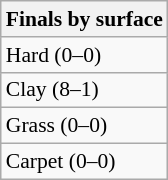<table class="wikitable" style="font-size:90%;">
<tr>
<th>Finals by surface</th>
</tr>
<tr>
<td>Hard (0–0)</td>
</tr>
<tr>
<td>Clay (8–1)</td>
</tr>
<tr>
<td>Grass (0–0)</td>
</tr>
<tr>
<td>Carpet (0–0)</td>
</tr>
</table>
